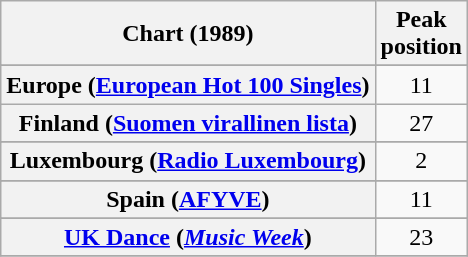<table class="wikitable sortable plainrowheaders" style="text-align:center">
<tr>
<th>Chart (1989)</th>
<th>Peak<br>position</th>
</tr>
<tr>
</tr>
<tr>
<th scope="row">Europe (<a href='#'>European Hot 100 Singles</a>)</th>
<td>11</td>
</tr>
<tr>
<th scope="row">Finland (<a href='#'>Suomen virallinen lista</a>)</th>
<td align="center">27</td>
</tr>
<tr>
</tr>
<tr>
</tr>
<tr>
<th scope="row">Luxembourg (<a href='#'>Radio Luxembourg</a>)</th>
<td align="center">2</td>
</tr>
<tr>
</tr>
<tr>
</tr>
<tr>
</tr>
<tr>
<th scope="row">Spain (<a href='#'>AFYVE</a>)</th>
<td>11</td>
</tr>
<tr>
</tr>
<tr>
</tr>
<tr>
<th scope="row"><a href='#'>UK Dance</a> (<em><a href='#'>Music Week</a></em>)</th>
<td align="center">23</td>
</tr>
<tr>
</tr>
</table>
